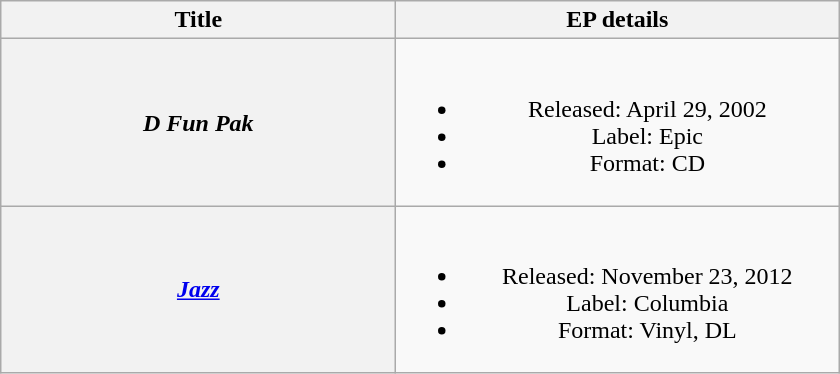<table class="wikitable plainrowheaders" style="text-align:center;">
<tr>
<th scope="col" style="width:16em;">Title</th>
<th scope="col" style="width:18em;">EP details</th>
</tr>
<tr>
<th scope="row"><em>D Fun Pak</em></th>
<td><br><ul><li>Released: April 29, 2002</li><li>Label: Epic</li><li>Format: CD</li></ul></td>
</tr>
<tr>
<th scope="row"><em><a href='#'>Jazz</a></em></th>
<td><br><ul><li>Released: November 23, 2012</li><li>Label: Columbia</li><li>Format: Vinyl, DL</li></ul></td>
</tr>
</table>
